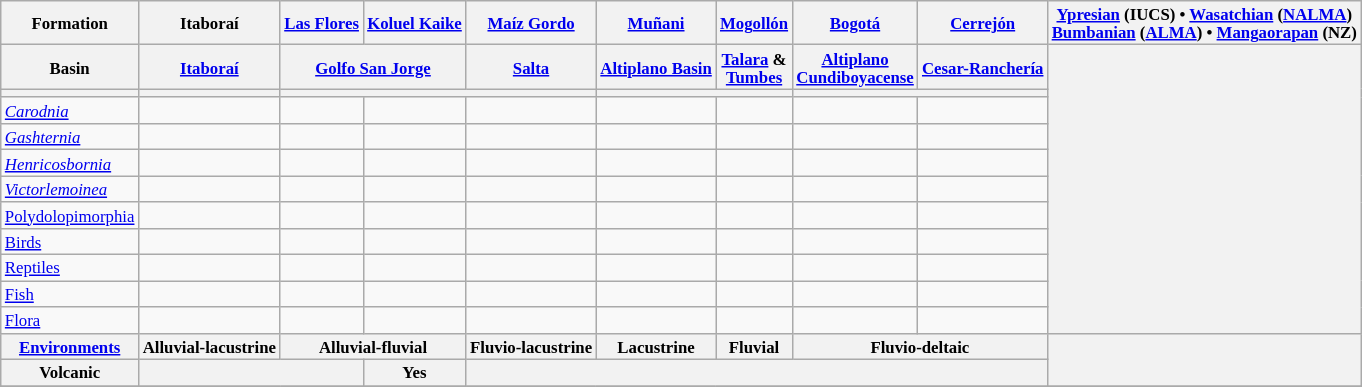<table class="wikitable" style="font-size: 70%">
<tr>
<th>Formation</th>
<th>Itaboraí</th>
<th><a href='#'>Las Flores</a></th>
<th><a href='#'>Koluel Kaike</a></th>
<th><a href='#'>Maíz Gordo</a></th>
<th><a href='#'>Muñani</a></th>
<th><a href='#'>Mogollón</a></th>
<th><a href='#'>Bogotá</a></th>
<th><a href='#'>Cerrejón</a></th>
<th><a href='#'>Ypresian</a> (IUCS) • <a href='#'>Wasatchian</a> (<a href='#'>NALMA</a>)<br><a href='#'>Bumbanian</a> (<a href='#'>ALMA</a>) • <a href='#'>Mangaorapan</a> (NZ)</th>
</tr>
<tr>
<th>Basin</th>
<th><a href='#'>Itaboraí</a></th>
<th colspan=2><a href='#'>Golfo San Jorge</a></th>
<th><a href='#'>Salta</a></th>
<th><a href='#'>Altiplano Basin</a></th>
<th><a href='#'>Talara</a> &<br><a href='#'>Tumbes</a></th>
<th><a href='#'>Altiplano<br>Cundiboyacense</a></th>
<th><a href='#'>Cesar-Ranchería</a></th>
<th align=center rowspan=11></th>
</tr>
<tr>
<th></th>
<th></th>
<th colspan=3></th>
<th colspan=2></th>
<th colspan=2></th>
</tr>
<tr>
<td><em><a href='#'>Carodnia</a></em></td>
<td align=center></td>
<td align=center></td>
<td align=center></td>
<td align=center></td>
<td align=center></td>
<td align=center></td>
<td align=center></td>
<td align=center></td>
</tr>
<tr>
<td><em><a href='#'>Gashternia</a></em></td>
<td align=center></td>
<td align=center></td>
<td align=center></td>
<td align=center></td>
<td align=center></td>
<td align=center></td>
<td align=center></td>
<td align=center></td>
</tr>
<tr>
<td><em><a href='#'>Henricosbornia</a></em></td>
<td align=center></td>
<td align=center></td>
<td align=center></td>
<td align=center></td>
<td align=center></td>
<td align=center></td>
<td align=center></td>
<td align=center></td>
</tr>
<tr>
<td><em><a href='#'>Victorlemoinea</a></em></td>
<td align=center></td>
<td align=center></td>
<td align=center></td>
<td align=center></td>
<td align=center></td>
<td align=center></td>
<td align=center></td>
<td align=center></td>
</tr>
<tr>
<td><a href='#'>Polydolopimorphia</a></td>
<td align=center></td>
<td align=center></td>
<td align=center></td>
<td align=center></td>
<td align=center></td>
<td align=center></td>
<td align=center></td>
<td align=center></td>
</tr>
<tr>
<td><a href='#'>Birds</a></td>
<td align=center></td>
<td align=center></td>
<td align=center></td>
<td align=center></td>
<td align=center></td>
<td align=center></td>
<td align=center></td>
<td align=center></td>
</tr>
<tr>
<td><a href='#'>Reptiles</a></td>
<td align=center></td>
<td align=center></td>
<td align=center></td>
<td align=center></td>
<td align=center></td>
<td align=center></td>
<td align=center></td>
<td align=center></td>
</tr>
<tr>
<td><a href='#'>Fish</a></td>
<td align=center></td>
<td align=center></td>
<td align=center></td>
<td align=center></td>
<td align=center></td>
<td align=center></td>
<td align=center></td>
<td align=center></td>
</tr>
<tr>
<td><a href='#'>Flora</a></td>
<td align=center></td>
<td align=center></td>
<td align=center></td>
<td align=center></td>
<td align=center></td>
<td align=center></td>
<td align=center></td>
<td align=center></td>
</tr>
<tr>
<th><a href='#'>Environments</a></th>
<th>Alluvial-lacustrine</th>
<th colspan=2>Alluvial-fluvial</th>
<th>Fluvio-lacustrine</th>
<th>Lacustrine</th>
<th>Fluvial</th>
<th colspan=2>Fluvio-deltaic</th>
<th rowspan=2 align=left><br><br></th>
</tr>
<tr>
<th>Volcanic</th>
<th colspan=2></th>
<th>Yes</th>
<th colspan=5></th>
</tr>
<tr>
</tr>
</table>
